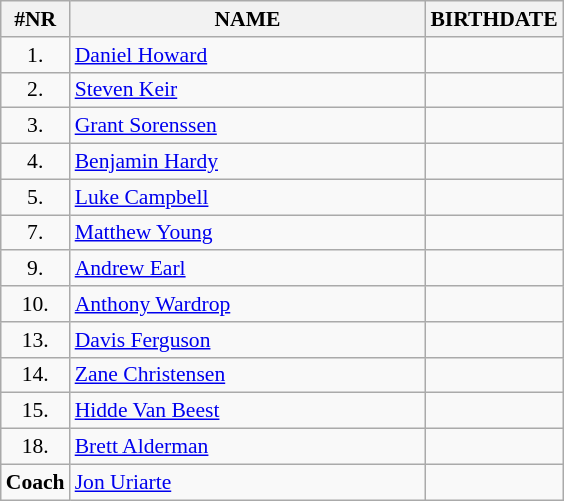<table class="wikitable" style="border-collapse: collapse; font-size: 90%;">
<tr>
<th>#NR</th>
<th align="left" style="width: 16em">NAME</th>
<th>BIRTHDATE</th>
</tr>
<tr>
<td align="center">1.</td>
<td><a href='#'>Daniel Howard</a></td>
<td align="center"></td>
</tr>
<tr>
<td align="center">2.</td>
<td><a href='#'>Steven Keir</a></td>
<td align="center"></td>
</tr>
<tr>
<td align="center">3.</td>
<td><a href='#'>Grant Sorenssen</a></td>
<td align="center"></td>
</tr>
<tr>
<td align="center">4.</td>
<td><a href='#'>Benjamin Hardy</a></td>
<td align="center"></td>
</tr>
<tr>
<td align="center">5.</td>
<td><a href='#'>Luke Campbell</a></td>
<td align="center"></td>
</tr>
<tr>
<td align="center">7.</td>
<td><a href='#'>Matthew Young</a></td>
<td align="center"></td>
</tr>
<tr>
<td align="center">9.</td>
<td><a href='#'>Andrew Earl</a></td>
<td align="center"></td>
</tr>
<tr>
<td align="center">10.</td>
<td><a href='#'>Anthony Wardrop</a></td>
<td align="center"></td>
</tr>
<tr>
<td align="center">13.</td>
<td><a href='#'>Davis Ferguson</a></td>
<td align="center"></td>
</tr>
<tr>
<td align="center">14.</td>
<td><a href='#'>Zane Christensen</a></td>
<td align="center"></td>
</tr>
<tr>
<td align="center">15.</td>
<td><a href='#'>Hidde Van Beest</a></td>
<td align="center"></td>
</tr>
<tr>
<td align="center">18.</td>
<td><a href='#'>Brett Alderman</a></td>
<td align="center"></td>
</tr>
<tr>
<td align="center"><strong>Coach</strong></td>
<td><a href='#'>Jon Uriarte</a></td>
<td align="center"></td>
</tr>
</table>
